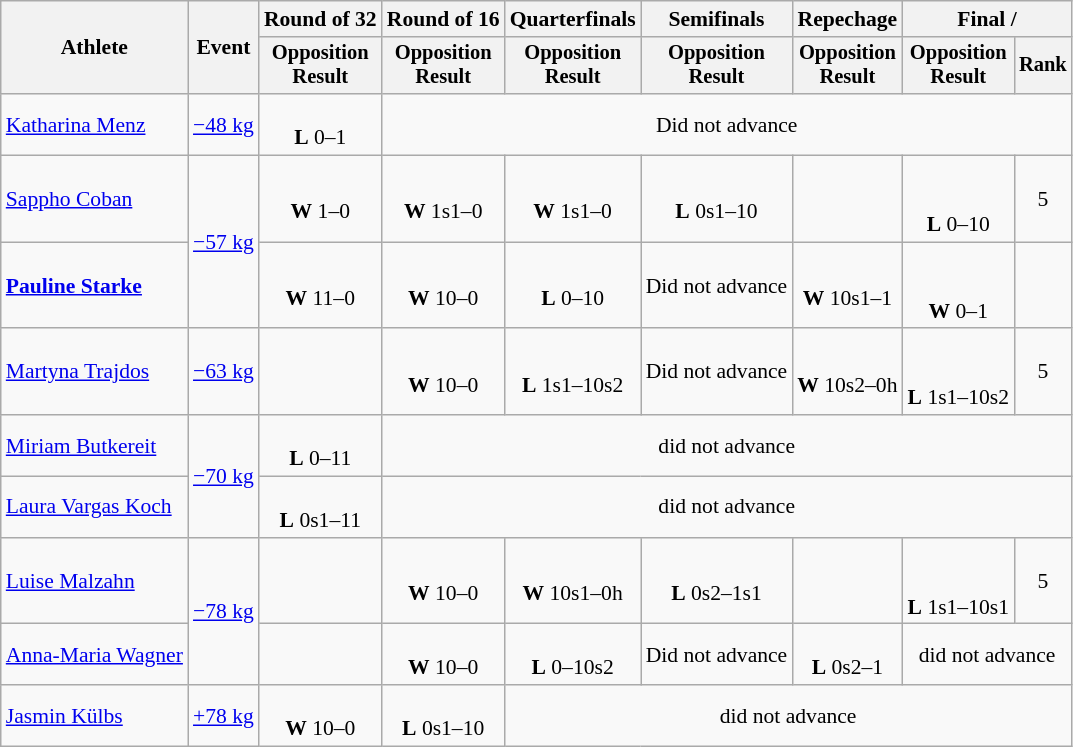<table class="wikitable" style="text-align:center; font-size:90%">
<tr>
<th rowspan=2>Athlete</th>
<th rowspan=2>Event</th>
<th>Round of 32</th>
<th>Round of 16</th>
<th>Quarterfinals</th>
<th>Semifinals</th>
<th>Repechage</th>
<th colspan=2>Final / </th>
</tr>
<tr style="font-size:95%">
<th>Opposition<br>Result</th>
<th>Opposition<br>Result</th>
<th>Opposition<br>Result</th>
<th>Opposition<br>Result</th>
<th>Opposition<br>Result</th>
<th>Opposition<br>Result</th>
<th>Rank</th>
</tr>
<tr>
<td align=left><a href='#'>Katharina Menz</a></td>
<td align=left><a href='#'>−48 kg</a></td>
<td><br> <strong>L</strong> 0–1</td>
<td colspan=6>Did not advance</td>
</tr>
<tr>
<td align=left><a href='#'>Sappho Coban</a></td>
<td rowspan=2 align=left><a href='#'>−57 kg</a></td>
<td><br> <strong>W</strong> 1–0</td>
<td><br> <strong>W</strong> 1s1–0</td>
<td><br> <strong>W</strong> 1s1–0</td>
<td><br> <strong>L</strong> 0s1–10</td>
<td></td>
<td><br><br> <strong>L</strong> 0–10</td>
<td>5</td>
</tr>
<tr>
<td align=left><strong><a href='#'>Pauline Starke</a></strong></td>
<td><br> <strong>W</strong> 11–0</td>
<td><br> <strong>W</strong> 10–0</td>
<td><br> <strong>L</strong> 0–10</td>
<td>Did not advance</td>
<td><br> <strong>W</strong> 10s1–1</td>
<td><br><br> <strong>W</strong> 0–1</td>
<td></td>
</tr>
<tr>
<td align=left><a href='#'>Martyna Trajdos</a></td>
<td align=left><a href='#'>−63 kg</a></td>
<td></td>
<td><br> <strong>W</strong> 10–0</td>
<td><br> <strong>L</strong> 1s1–10s2</td>
<td>Did not advance</td>
<td><br> <strong>W</strong> 10s2–0h</td>
<td><br><br> <strong>L</strong> 1s1–10s2</td>
<td>5</td>
</tr>
<tr>
<td align=left><a href='#'>Miriam Butkereit</a></td>
<td rowspan=2 align=left><a href='#'>−70 kg</a></td>
<td><br> <strong>L</strong> 0–11</td>
<td colspan=6>did not advance</td>
</tr>
<tr>
<td align=left><a href='#'>Laura Vargas Koch</a></td>
<td><br> <strong>L</strong> 0s1–11</td>
<td colspan=6>did not advance</td>
</tr>
<tr>
<td align=left><a href='#'>Luise Malzahn</a></td>
<td rowspan=2 align=left><a href='#'>−78 kg</a></td>
<td></td>
<td><br> <strong>W</strong> 10–0</td>
<td><br> <strong>W</strong> 10s1–0h</td>
<td><br> <strong>L</strong> 0s2–1s1</td>
<td></td>
<td><br><br> <strong>L</strong> 1s1–10s1</td>
<td>5</td>
</tr>
<tr>
<td align=left><a href='#'>Anna-Maria Wagner</a></td>
<td></td>
<td><br> <strong>W</strong> 10–0</td>
<td><br> <strong>L</strong> 0–10s2</td>
<td>Did not advance</td>
<td><br> <strong>L</strong> 0s2–1</td>
<td colspan=2>did not advance</td>
</tr>
<tr>
<td align=left><a href='#'>Jasmin Külbs</a></td>
<td align=left><a href='#'>+78 kg</a></td>
<td><br> <strong>W</strong> 10–0</td>
<td><br> <strong>L</strong> 0s1–10</td>
<td colspan=5>did not advance</td>
</tr>
</table>
